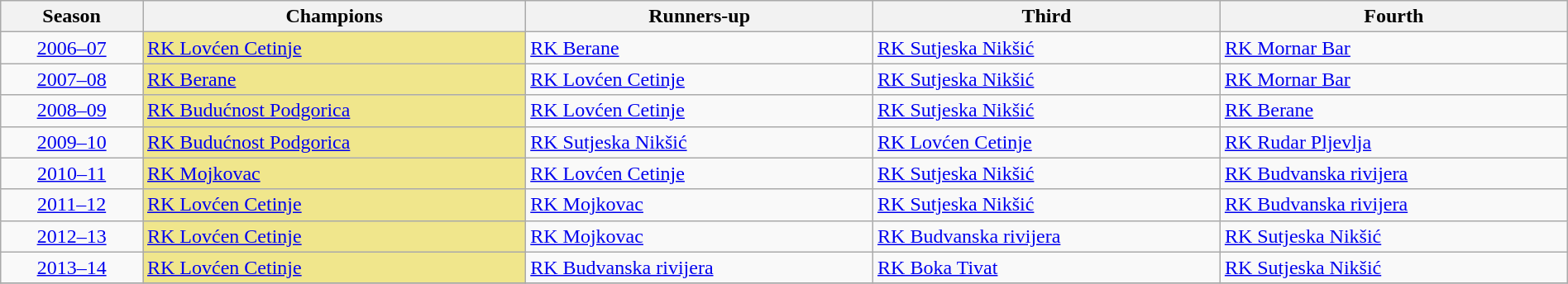<table class="sortable wikitable" width=100%>
<tr>
<th>Season</th>
<th>Champions</th>
<th>Runners-up</th>
<th>Third</th>
<th>Fourth</th>
</tr>
<tr>
<td align=center><a href='#'>2006–07</a></td>
<td bgcolor=F0E68C><a href='#'>RK Lovćen Cetinje</a></td>
<td><a href='#'>RK Berane</a></td>
<td><a href='#'>RK Sutjeska Nikšić</a></td>
<td><a href='#'>RK Mornar Bar</a></td>
</tr>
<tr>
<td align=center><a href='#'>2007–08</a></td>
<td bgcolor=F0E68C><a href='#'>RK Berane</a></td>
<td><a href='#'>RK Lovćen Cetinje</a></td>
<td><a href='#'>RK Sutjeska Nikšić</a></td>
<td><a href='#'>RK Mornar Bar</a></td>
</tr>
<tr>
<td align=center><a href='#'>2008–09</a></td>
<td bgcolor=F0E68C><a href='#'>RK Budućnost Podgorica</a></td>
<td><a href='#'>RK Lovćen Cetinje</a></td>
<td><a href='#'>RK Sutjeska Nikšić</a></td>
<td><a href='#'>RK Berane</a></td>
</tr>
<tr>
<td align=center><a href='#'>2009–10</a></td>
<td bgcolor=F0E68C><a href='#'>RK Budućnost Podgorica</a></td>
<td><a href='#'>RK Sutjeska Nikšić</a></td>
<td><a href='#'>RK Lovćen Cetinje</a></td>
<td><a href='#'>RK Rudar Pljevlja</a></td>
</tr>
<tr>
<td align=center><a href='#'>2010–11</a></td>
<td bgcolor=F0E68C><a href='#'>RK Mojkovac</a></td>
<td><a href='#'>RK Lovćen Cetinje</a></td>
<td><a href='#'>RK Sutjeska Nikšić</a></td>
<td><a href='#'>RK Budvanska rivijera</a></td>
</tr>
<tr>
<td align=center><a href='#'>2011–12</a></td>
<td bgcolor=F0E68C><a href='#'>RK Lovćen Cetinje</a></td>
<td><a href='#'>RK Mojkovac</a></td>
<td><a href='#'>RK Sutjeska Nikšić</a></td>
<td><a href='#'>RK Budvanska rivijera</a></td>
</tr>
<tr>
<td align=center><a href='#'>2012–13</a></td>
<td bgcolor=F0E68C><a href='#'>RK Lovćen Cetinje</a></td>
<td><a href='#'>RK Mojkovac</a></td>
<td><a href='#'>RK Budvanska rivijera</a></td>
<td><a href='#'>RK Sutjeska Nikšić</a></td>
</tr>
<tr>
<td align=center><a href='#'>2013–14</a></td>
<td bgcolor=F0E68C><a href='#'>RK Lovćen Cetinje</a></td>
<td><a href='#'>RK Budvanska rivijera</a></td>
<td><a href='#'>RK Boka Tivat</a></td>
<td><a href='#'>RK Sutjeska Nikšić</a></td>
</tr>
<tr>
</tr>
</table>
